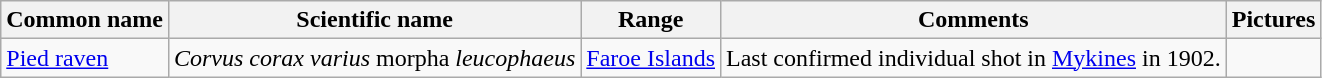<table class="wikitable">
<tr>
<th>Common name</th>
<th>Scientific name</th>
<th>Range</th>
<th class="unsortable">Comments</th>
<th class="unsortable">Pictures</th>
</tr>
<tr>
<td><a href='#'>Pied raven</a></td>
<td><em>Corvus corax varius</em> morpha <em>leucophaeus</em></td>
<td><a href='#'>Faroe Islands</a></td>
<td>Last confirmed individual shot in <a href='#'>Mykines</a> in 1902.</td>
<td></td>
</tr>
</table>
